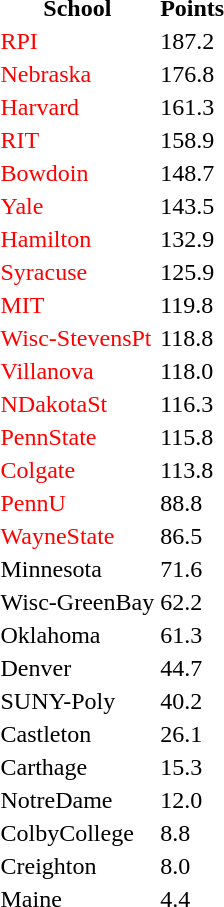<table>
<tr>
<th>School</th>
<th>Points</th>
</tr>
<tr>
<td style="color: red">RPI</td>
<td>187.2</td>
</tr>
<tr>
<td style="color: red">Nebraska</td>
<td>176.8</td>
</tr>
<tr>
<td style="color: red">Harvard</td>
<td>161.3</td>
</tr>
<tr>
<td style="color: red">RIT</td>
<td>158.9</td>
</tr>
<tr>
<td style="color: red">Bowdoin</td>
<td>148.7</td>
</tr>
<tr>
<td style="color: red">Yale</td>
<td>143.5</td>
</tr>
<tr>
<td style="color: red">Hamilton</td>
<td>132.9</td>
</tr>
<tr>
<td style="color: red">Syracuse</td>
<td>125.9</td>
</tr>
<tr>
<td style="color: red">MIT</td>
<td>119.8</td>
</tr>
<tr>
<td style="color: red">Wisc-StevensPt</td>
<td>118.8</td>
</tr>
<tr>
<td style="color: red">Villanova</td>
<td>118.0</td>
</tr>
<tr>
<td style="color: red">NDakotaSt</td>
<td>116.3</td>
</tr>
<tr>
<td style="color: red">PennState</td>
<td>115.8</td>
</tr>
<tr>
<td style="color: red">Colgate</td>
<td>113.8</td>
</tr>
<tr>
<td style="color: red">PennU</td>
<td>88.8</td>
</tr>
<tr>
<td style="color: red">WayneState</td>
<td>86.5</td>
</tr>
<tr>
<td>Minnesota</td>
<td>71.6</td>
</tr>
<tr>
<td>Wisc-GreenBay</td>
<td>62.2</td>
</tr>
<tr>
<td>Oklahoma</td>
<td>61.3</td>
</tr>
<tr>
<td>Denver</td>
<td>44.7</td>
</tr>
<tr>
<td>SUNY-Poly</td>
<td>40.2</td>
</tr>
<tr>
<td>Castleton</td>
<td>26.1</td>
</tr>
<tr>
<td>Carthage</td>
<td>15.3</td>
</tr>
<tr>
<td>NotreDame</td>
<td>12.0</td>
</tr>
<tr>
<td>ColbyCollege</td>
<td>8.8</td>
</tr>
<tr>
<td>Creighton</td>
<td>8.0</td>
</tr>
<tr>
<td>Maine</td>
<td>4.4</td>
</tr>
</table>
